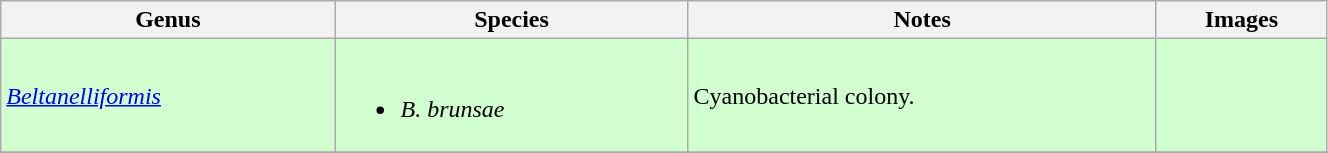<table class="wikitable" style="width:70%;">
<tr>
<th>Genus</th>
<th>Species</th>
<th>Notes</th>
<th>Images</th>
</tr>
<tr>
<td style="background:#D1FFCF;"><em><a href='#'>Beltanelliformis</a></em></td>
<td style="background:#D1FFCF;"><br><ul><li><em>B. brunsae</em></li></ul></td>
<td style="background:#D1FFCF;">Cyanobacterial colony.</td>
<td style="background:#D1FFCF;"></td>
</tr>
<tr>
</tr>
</table>
